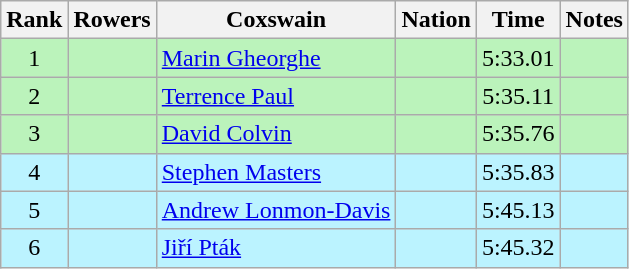<table class="wikitable sortable" style="text-align:center">
<tr>
<th>Rank</th>
<th>Rowers</th>
<th>Coxswain</th>
<th>Nation</th>
<th>Time</th>
<th>Notes</th>
</tr>
<tr bgcolor=bbf3bb>
<td>1</td>
<td align=left data-sort-value="Ruican, Iulică"></td>
<td align=left data-sort-value="Gheorghe, Marin"><a href='#'>Marin Gheorghe</a></td>
<td align=left></td>
<td>5:33.01</td>
<td></td>
</tr>
<tr bgcolor=bbf3bb>
<td>2</td>
<td align=left data-sort-value="Barber, Darren"></td>
<td align=left data-sort-value="Paul, Terrence"><a href='#'>Terrence Paul</a></td>
<td align=left></td>
<td>5:35.11</td>
<td></td>
</tr>
<tr bgcolor=bbf3bb>
<td>3</td>
<td align=left data-sort-value="Spriggs, Simon"></td>
<td align=left data-sort-value="Colvin, David"><a href='#'>David Colvin</a></td>
<td align=left></td>
<td>5:35.76</td>
<td></td>
</tr>
<tr bgcolor=bbf3ff>
<td>4</td>
<td align=left data-sort-value="Pørneki, Jens"></td>
<td align=left data-sort-value="Masters, Stephen"><a href='#'>Stephen Masters</a></td>
<td align=left></td>
<td>5:35.83</td>
<td></td>
</tr>
<tr bgcolor=bbf3ff>
<td>5</td>
<td align=left data-sort-value="Walsh, Martin"></td>
<td align=left data-sort-value="Lonmon-Davis, Andrew"><a href='#'>Andrew Lonmon-Davis</a></td>
<td align=left></td>
<td>5:45.13</td>
<td></td>
</tr>
<tr bgcolor=bbf3ff>
<td>6</td>
<td align=left data-sort-value="Marušić, Sead"></td>
<td align=left data-sort-value="Pták, Jiří"><a href='#'>Jiří Pták</a></td>
<td align=left></td>
<td>5:45.32</td>
<td></td>
</tr>
</table>
